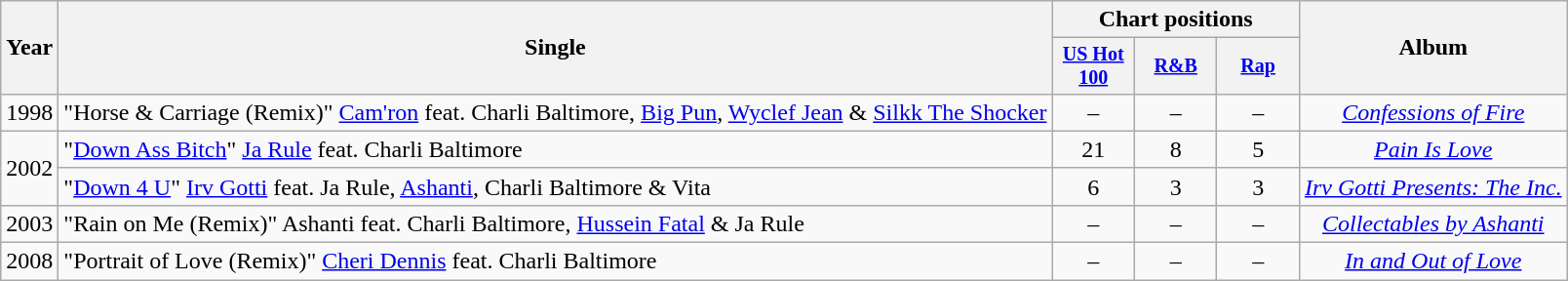<table class="wikitable" style="text-align:center;">
<tr>
<th rowspan="2">Year</th>
<th rowspan="2">Single</th>
<th colspan="3">Chart positions</th>
<th rowspan="2">Album</th>
</tr>
<tr style="font-size:smaller;">
<th width="50"><a href='#'>US Hot 100</a></th>
<th width="50"><a href='#'>R&B</a></th>
<th width="50"><a href='#'>Rap</a></th>
</tr>
<tr>
<td>1998</td>
<td align="left">"Horse & Carriage (Remix)" <a href='#'>Cam'ron</a> feat. Charli Baltimore, <a href='#'>Big Pun</a>, <a href='#'>Wyclef Jean</a> & <a href='#'>Silkk The Shocker</a></td>
<td>–</td>
<td>–</td>
<td>–</td>
<td><em><a href='#'>Confessions of Fire</a></em></td>
</tr>
<tr>
<td rowspan="2">2002</td>
<td align="left">"<a href='#'>Down Ass Bitch</a>" <a href='#'>Ja Rule</a> feat. Charli Baltimore</td>
<td>21</td>
<td>8</td>
<td>5</td>
<td><em><a href='#'>Pain Is Love</a></em></td>
</tr>
<tr>
<td align="left">"<a href='#'>Down 4 U</a>" <a href='#'>Irv Gotti</a> feat. Ja Rule, <a href='#'>Ashanti</a>, Charli Baltimore & Vita</td>
<td>6</td>
<td>3</td>
<td>3</td>
<td><em><a href='#'>Irv Gotti Presents: The Inc.</a></em></td>
</tr>
<tr>
<td>2003</td>
<td align="left">"Rain on Me (Remix)" Ashanti feat. Charli Baltimore, <a href='#'>Hussein Fatal</a> & Ja Rule</td>
<td>–</td>
<td>–</td>
<td>–</td>
<td><em><a href='#'>Collectables by Ashanti</a></em></td>
</tr>
<tr>
<td>2008</td>
<td align="left">"Portrait of Love (Remix)" <a href='#'>Cheri Dennis</a> feat. Charli Baltimore</td>
<td>–</td>
<td>–</td>
<td>–</td>
<td><em><a href='#'>In and Out of Love</a></em></td>
</tr>
</table>
